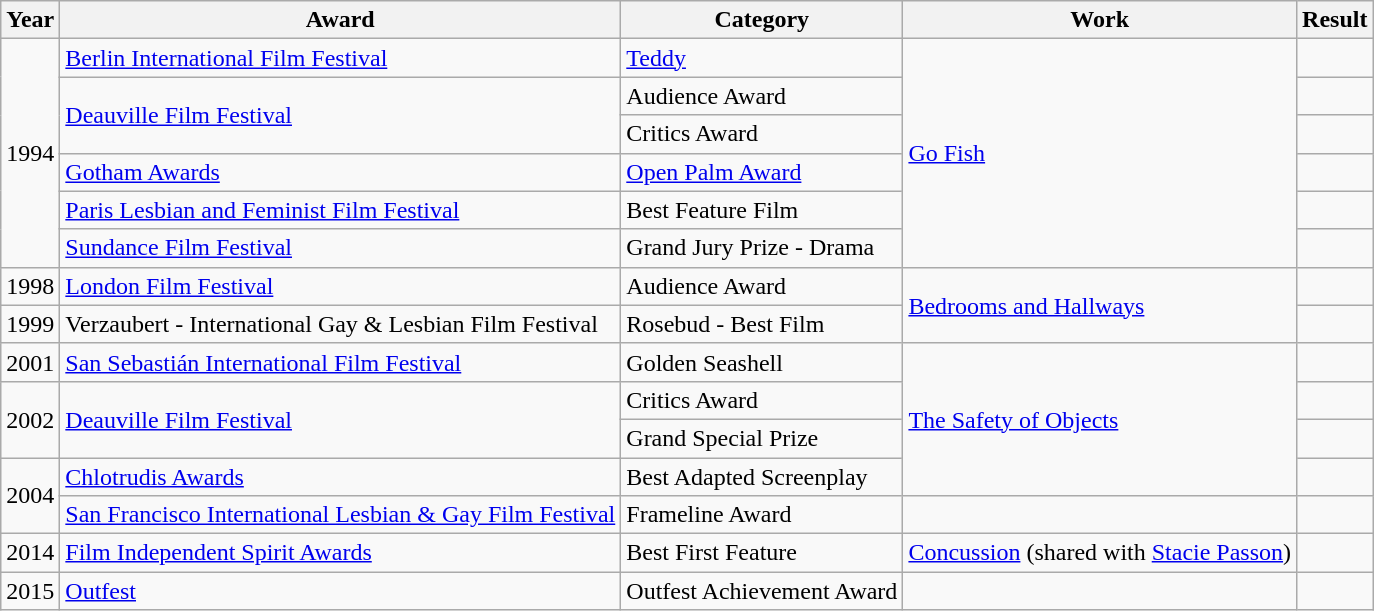<table class="wikitable">
<tr>
<th>Year</th>
<th>Award</th>
<th>Category</th>
<th>Work</th>
<th>Result</th>
</tr>
<tr>
<td rowspan="6">1994</td>
<td><a href='#'>Berlin International Film Festival</a></td>
<td><a href='#'>Teddy</a></td>
<td rowspan="6"><a href='#'>Go Fish</a></td>
<td></td>
</tr>
<tr>
<td rowspan="2"><a href='#'>Deauville Film Festival</a></td>
<td>Audience Award</td>
<td></td>
</tr>
<tr>
<td>Critics Award</td>
<td></td>
</tr>
<tr>
<td><a href='#'>Gotham Awards</a></td>
<td><a href='#'>Open Palm Award</a></td>
<td></td>
</tr>
<tr>
<td><a href='#'>Paris Lesbian and Feminist Film Festival</a></td>
<td>Best Feature Film</td>
<td></td>
</tr>
<tr>
<td><a href='#'>Sundance Film Festival</a></td>
<td>Grand Jury Prize - Drama</td>
<td></td>
</tr>
<tr>
<td>1998</td>
<td><a href='#'>London Film Festival</a></td>
<td>Audience Award</td>
<td rowspan="2"><a href='#'>Bedrooms and Hallways</a></td>
<td></td>
</tr>
<tr>
<td>1999</td>
<td>Verzaubert - International Gay & Lesbian Film Festival</td>
<td>Rosebud - Best Film</td>
<td></td>
</tr>
<tr>
<td>2001</td>
<td><a href='#'>San Sebastián International Film Festival</a></td>
<td>Golden Seashell</td>
<td rowspan="4"><a href='#'>The Safety of Objects</a></td>
<td></td>
</tr>
<tr>
<td rowspan="2">2002</td>
<td rowspan="2"><a href='#'>Deauville Film Festival</a></td>
<td>Critics Award</td>
<td></td>
</tr>
<tr>
<td>Grand Special Prize</td>
<td></td>
</tr>
<tr>
<td rowspan="2">2004</td>
<td><a href='#'>Chlotrudis Awards</a></td>
<td>Best Adapted Screenplay</td>
<td></td>
</tr>
<tr>
<td><a href='#'>San Francisco International Lesbian & Gay Film Festival</a></td>
<td>Frameline Award</td>
<td></td>
<td></td>
</tr>
<tr>
<td>2014</td>
<td><a href='#'>Film Independent Spirit Awards</a></td>
<td>Best First Feature</td>
<td><a href='#'>Concussion</a> (shared with <a href='#'>Stacie Passon</a>)</td>
<td></td>
</tr>
<tr>
<td>2015</td>
<td><a href='#'>Outfest</a></td>
<td>Outfest Achievement Award</td>
<td></td>
<td></td>
</tr>
</table>
